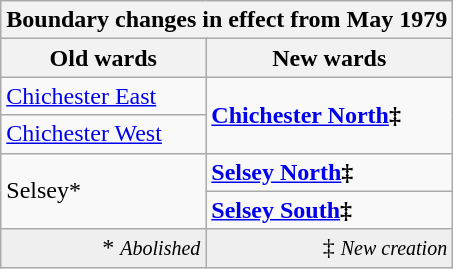<table class="wikitable" width="auto">
<tr>
<th colspan="6">Boundary changes in effect from May 1979</th>
</tr>
<tr style="background:#efefef;">
<th style="text-align:center;"><strong>Old wards</strong></th>
<th style="text-align:center;"><strong>New wards</strong></th>
</tr>
<tr>
<td><a href='#'>Chichester East</a></td>
<td rowspan="2"><strong><a href='#'>Chichester North</a>‡</strong></td>
</tr>
<tr>
<td><a href='#'>Chichester West</a></td>
</tr>
<tr>
<td rowspan="2">Selsey*</td>
<td><strong><a href='#'>Selsey North</a>‡</strong></td>
</tr>
<tr>
<td><strong><a href='#'>Selsey South</a>‡</strong></td>
</tr>
<tr style="background:#efefef;">
<td style="text-align:right;">* <small><em>Abolished</em></small></td>
<td style="text-align:right;">‡ <small><em>New creation</em></small></td>
</tr>
</table>
